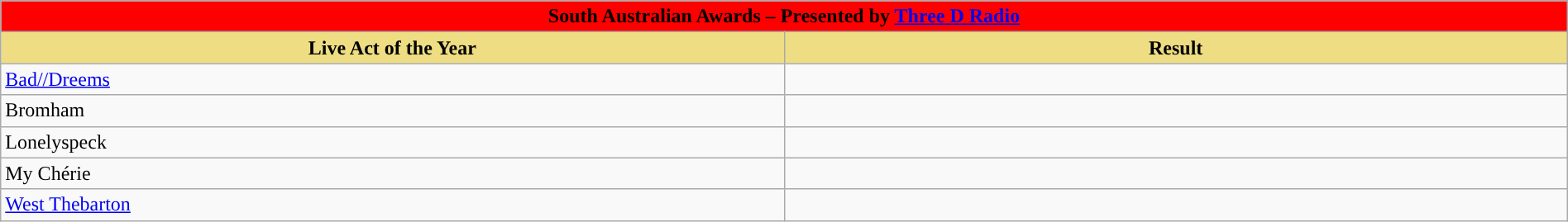<table class="wikitable" width=100%>
<tr>
<th colspan="2" ! style="width:15%;background:red">South Australian Awards – Presented by <a href='#'>Three D Radio</a></th>
</tr>
<tr>
<th style="width:10%;background:#EEDD82;">Live Act of the Year</th>
<th style="width:10%;background:#EEDD82;">Result</th>
</tr>
<tr>
<td><a href='#'>Bad//Dreems</a></td>
<td></td>
</tr>
<tr>
<td>Bromham</td>
<td></td>
</tr>
<tr>
<td>Lonelyspeck</td>
<td></td>
</tr>
<tr>
<td>My Chérie</td>
<td></td>
</tr>
<tr>
<td><a href='#'>West Thebarton</a></td>
<td></td>
</tr>
</table>
